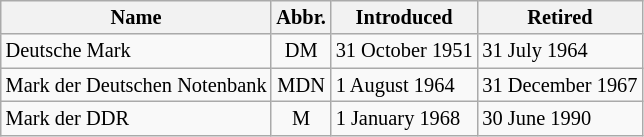<table class="wikitable floatright " style="font-size: 85%">
<tr>
<th>Name</th>
<th>Abbr.</th>
<th>Introduced</th>
<th>Retired</th>
</tr>
<tr>
<td>Deutsche Mark</td>
<td align="center">DM</td>
<td>31 October 1951</td>
<td>31 July 1964</td>
</tr>
<tr>
<td>Mark der Deutschen Notenbank</td>
<td align="center">MDN</td>
<td>1 August 1964</td>
<td>31 December 1967</td>
</tr>
<tr>
<td>Mark der DDR</td>
<td align="center">M</td>
<td>1 January 1968</td>
<td>30 June 1990</td>
</tr>
</table>
